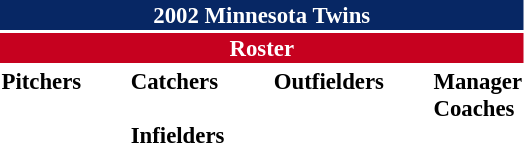<table class="toccolours" style="font-size: 95%;">
<tr>
<th colspan="10" style="background-color: #072764; color: #FFFFFF; text-align: center;">2002 Minnesota Twins</th>
</tr>
<tr>
<td colspan="10" style="background-color: #c6011f; color: white; text-align: center;"><strong>Roster</strong></td>
</tr>
<tr>
<td valign="top"><strong>Pitchers</strong><br>

















</td>
<td width="25px"></td>
<td valign="top"><strong>Catchers</strong><br>

<br><strong>Infielders</strong>










</td>
<td width="25px"></td>
<td valign="top"><strong>Outfielders</strong><br>







</td>
<td width="25px"></td>
<td valign="top"><strong>Manager</strong><br>
<strong>Coaches</strong>





</td>
</tr>
<tr>
</tr>
<tr>
</tr>
</table>
